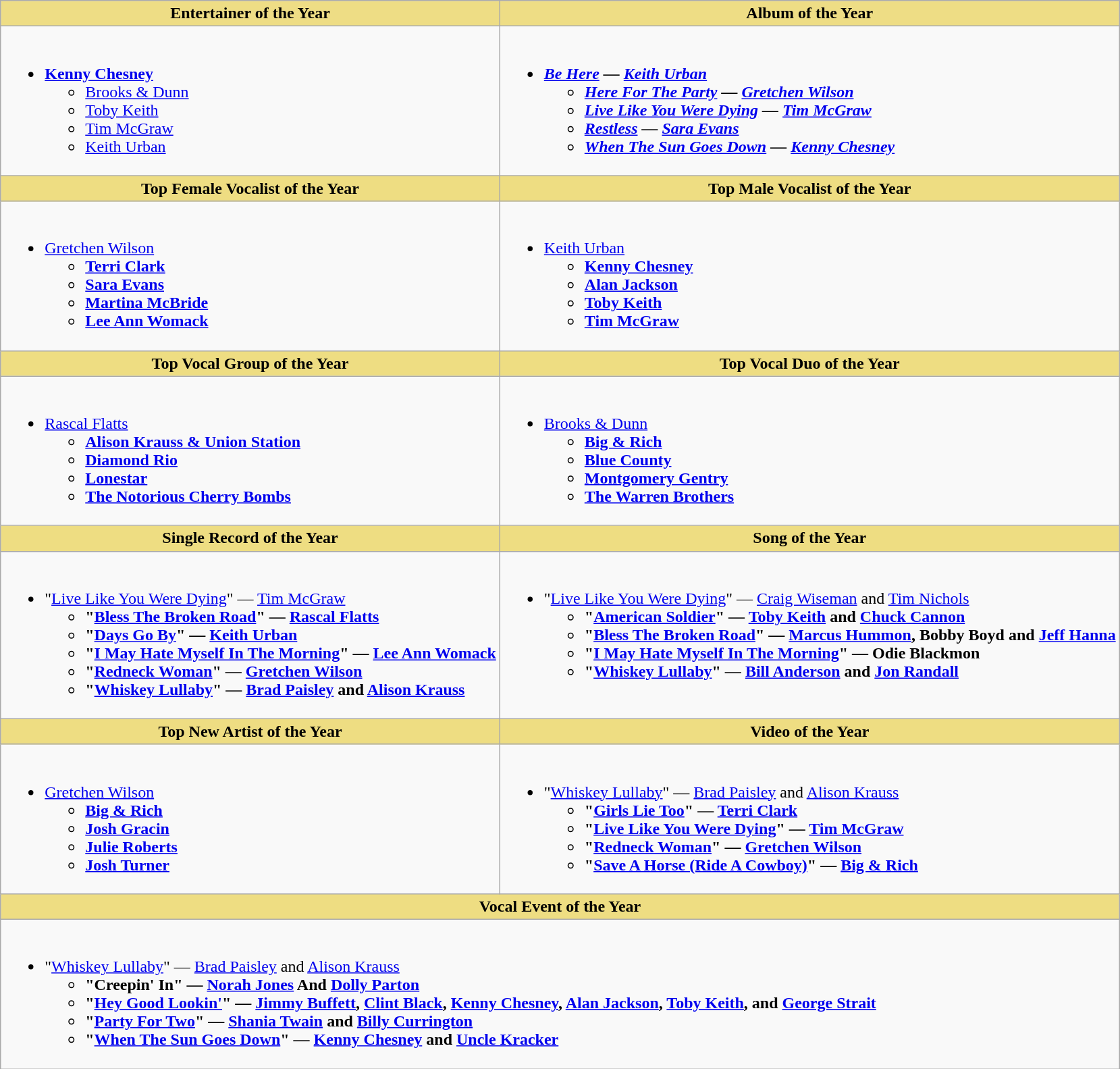<table class="wikitable">
<tr>
<th style="background:#EEDD85; width=50%">Entertainer of the Year</th>
<th style="background:#EEDD85; width=50%">Album of the Year</th>
</tr>
<tr>
<td valign="top"><br><ul><li><strong><a href='#'>Kenny Chesney</a></strong><ul><li><a href='#'>Brooks & Dunn</a></li><li><a href='#'>Toby Keith</a></li><li><a href='#'>Tim McGraw</a></li><li><a href='#'>Keith Urban</a></li></ul></li></ul></td>
<td valign="top"><br><ul><li><strong><em><a href='#'>Be Here</a><em> — <a href='#'>Keith Urban</a><strong><ul><li></em><a href='#'>Here For The Party</a><em> — <a href='#'>Gretchen Wilson</a></li><li></em><a href='#'>Live Like You Were Dying</a><em> — <a href='#'>Tim McGraw</a></li><li></em><a href='#'>Restless</a><em> — <a href='#'>Sara Evans</a></li><li></em><a href='#'>When The Sun Goes Down</a><em> — <a href='#'>Kenny Chesney</a></li></ul></li></ul></td>
</tr>
<tr>
<th style="background:#EEDD82; width=50%">Top Female Vocalist of the Year</th>
<th style="background:#EEDD82; width=50%">Top Male Vocalist of the Year</th>
</tr>
<tr>
<td valign="top"><br><ul><li></strong><a href='#'>Gretchen Wilson</a><strong><ul><li><a href='#'>Terri Clark</a></li><li><a href='#'>Sara Evans</a></li><li><a href='#'>Martina McBride</a></li><li><a href='#'>Lee Ann Womack</a></li></ul></li></ul></td>
<td valign="top"><br><ul><li></strong><a href='#'>Keith Urban</a><strong><ul><li><a href='#'>Kenny Chesney</a></li><li><a href='#'>Alan Jackson</a></li><li><a href='#'>Toby Keith</a></li><li><a href='#'>Tim McGraw</a></li></ul></li></ul></td>
</tr>
<tr>
<th style="background:#EEDD82; width=50%">Top Vocal Group of the Year</th>
<th style="background:#EEDD82; width=50%">Top Vocal Duo of the Year</th>
</tr>
<tr>
<td valign="top"><br><ul><li></strong><a href='#'>Rascal Flatts</a><strong><ul><li><a href='#'>Alison Krauss & Union Station</a></li><li><a href='#'>Diamond Rio</a></li><li><a href='#'>Lonestar</a></li><li><a href='#'>The Notorious Cherry Bombs</a></li></ul></li></ul></td>
<td valign="top"><br><ul><li></strong><a href='#'>Brooks & Dunn</a><strong><ul><li><a href='#'>Big & Rich</a></li><li><a href='#'>Blue County</a></li><li><a href='#'>Montgomery Gentry</a></li><li><a href='#'>The Warren Brothers</a></li></ul></li></ul></td>
</tr>
<tr>
<th style="background:#EEDD82; width=50%">Single Record of the Year</th>
<th style="background:#EEDD82; width=50%">Song of the Year</th>
</tr>
<tr>
<td valign="top"><br><ul><li></strong>"<a href='#'>Live Like You Were Dying</a>" — <a href='#'>Tim McGraw</a><strong><ul><li>"<a href='#'>Bless The Broken Road</a>" — <a href='#'>Rascal Flatts</a></li><li>"<a href='#'>Days Go By</a>" — <a href='#'>Keith Urban</a></li><li>"<a href='#'>I May Hate Myself In The Morning</a>" — <a href='#'>Lee Ann Womack</a></li><li>"<a href='#'>Redneck Woman</a>" — <a href='#'>Gretchen Wilson</a></li><li>"<a href='#'>Whiskey Lullaby</a>" — <a href='#'>Brad Paisley</a> and <a href='#'>Alison Krauss</a></li></ul></li></ul></td>
<td valign="top"><br><ul><li></strong>"<a href='#'>Live Like You Were Dying</a>" — <a href='#'>Craig Wiseman</a> and <a href='#'>Tim Nichols</a><strong><ul><li>"<a href='#'>American Soldier</a>" — <a href='#'>Toby Keith</a> and <a href='#'>Chuck Cannon</a></li><li>"<a href='#'>Bless The Broken Road</a>" — <a href='#'>Marcus Hummon</a>, Bobby Boyd and <a href='#'>Jeff Hanna</a></li><li>"<a href='#'>I May Hate Myself In The Morning</a>" — Odie Blackmon</li><li>"<a href='#'>Whiskey Lullaby</a>" — <a href='#'>Bill Anderson</a> and <a href='#'>Jon Randall</a></li></ul></li></ul></td>
</tr>
<tr>
<th style="background:#EEDD82; width=50%">Top New Artist of the Year</th>
<th style="background:#EEDD82; width=50%">Video of the Year</th>
</tr>
<tr>
<td valign="top"><br><ul><li></strong><a href='#'>Gretchen Wilson</a><strong><ul><li><a href='#'>Big & Rich</a></li><li><a href='#'>Josh Gracin</a></li><li><a href='#'>Julie Roberts</a></li><li><a href='#'>Josh Turner</a></li></ul></li></ul></td>
<td valign="top"><br><ul><li></strong>"<a href='#'>Whiskey Lullaby</a>" — <a href='#'>Brad Paisley</a> and <a href='#'>Alison Krauss</a><strong><ul><li>"<a href='#'>Girls Lie Too</a>" — <a href='#'>Terri Clark</a></li><li>"<a href='#'>Live Like You Were Dying</a>" — <a href='#'>Tim McGraw</a></li><li>"<a href='#'>Redneck Woman</a>" — <a href='#'>Gretchen Wilson</a></li><li>"<a href='#'>Save A Horse (Ride A Cowboy)</a>" — <a href='#'>Big & Rich</a></li></ul></li></ul></td>
</tr>
<tr>
<th colspan="2" style="background:#EEDD82; width=50%">Vocal Event of the Year</th>
</tr>
<tr>
<td colspan="2"><br><ul><li></strong>"<a href='#'>Whiskey Lullaby</a>" — <a href='#'>Brad Paisley</a> and <a href='#'>Alison Krauss</a><strong><ul><li>"Creepin' In" — <a href='#'>Norah Jones</a> And <a href='#'>Dolly Parton</a></li><li>"<a href='#'>Hey Good Lookin'</a>" — <a href='#'>Jimmy Buffett</a>, <a href='#'>Clint Black</a>, <a href='#'>Kenny Chesney</a>, <a href='#'>Alan Jackson</a>, <a href='#'>Toby Keith</a>, and <a href='#'>George Strait</a></li><li>"<a href='#'>Party For Two</a>" — <a href='#'>Shania Twain</a> and <a href='#'>Billy Currington</a></li><li>"<a href='#'>When The Sun Goes Down</a>" — <a href='#'>Kenny Chesney</a> and <a href='#'>Uncle Kracker</a></li></ul></li></ul></td>
</tr>
</table>
